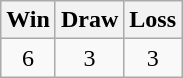<table class="wikitable">
<tr>
<th>Win</th>
<th>Draw</th>
<th>Loss</th>
</tr>
<tr>
<td align="center">6</td>
<td align="center">3</td>
<td align="center">3</td>
</tr>
</table>
